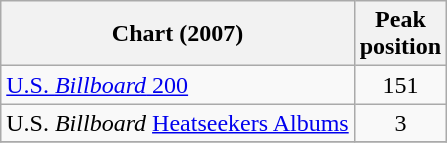<table class="wikitable sortable">
<tr>
<th>Chart (2007)</th>
<th>Peak<br>position</th>
</tr>
<tr>
<td><a href='#'>U.S. <em>Billboard</em> 200</a></td>
<td align="center">151</td>
</tr>
<tr>
<td>U.S. <em>Billboard</em> <a href='#'>Heatseekers Albums</a></td>
<td align="center">3</td>
</tr>
<tr>
</tr>
</table>
